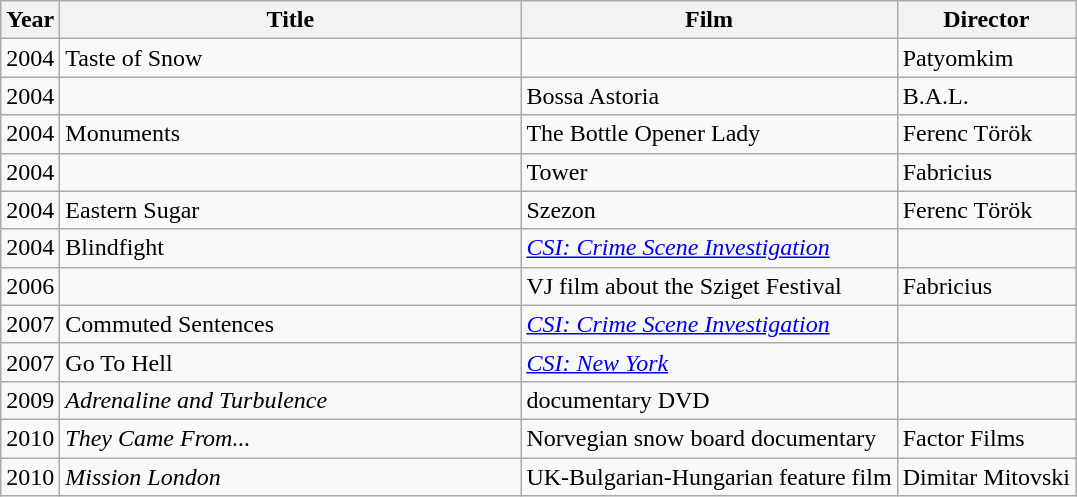<table class="wikitable">
<tr>
<th>Year</th>
<th style="width:300px;">Title</th>
<th>Film</th>
<th>Director</th>
</tr>
<tr>
<td>2004</td>
<td>Taste of Snow</td>
<td></td>
<td>Patyomkim</td>
</tr>
<tr>
<td>2004</td>
<td></td>
<td>Bossa Astoria</td>
<td>B.A.L.</td>
</tr>
<tr>
<td>2004</td>
<td>Monuments</td>
<td>The Bottle Opener Lady</td>
<td>Ferenc Török</td>
</tr>
<tr>
<td>2004</td>
<td></td>
<td>Tower</td>
<td>Fabricius</td>
</tr>
<tr>
<td>2004</td>
<td>Eastern Sugar</td>
<td>Szezon</td>
<td>Ferenc Török</td>
</tr>
<tr>
<td>2004</td>
<td>Blindfight</td>
<td><em><a href='#'>CSI: Crime Scene Investigation</a></em></td>
<td></td>
</tr>
<tr>
<td>2006</td>
<td></td>
<td>VJ film about the Sziget Festival</td>
<td>Fabricius</td>
</tr>
<tr>
<td>2007</td>
<td>Commuted Sentences</td>
<td><em><a href='#'>CSI: Crime Scene Investigation</a></em></td>
<td></td>
</tr>
<tr>
<td>2007</td>
<td>Go To Hell</td>
<td><em><a href='#'>CSI: New York</a></em></td>
<td></td>
</tr>
<tr>
<td>2009</td>
<td><em>Adrenaline and Turbulence</em></td>
<td>documentary DVD</td>
<td></td>
</tr>
<tr>
<td>2010</td>
<td><em>They Came From...</em></td>
<td>Norvegian snow board documentary</td>
<td>Factor Films</td>
</tr>
<tr>
<td>2010</td>
<td><em>Mission London</em></td>
<td>UK-Bulgarian-Hungarian feature film</td>
<td>Dimitar Mitovski</td>
</tr>
</table>
